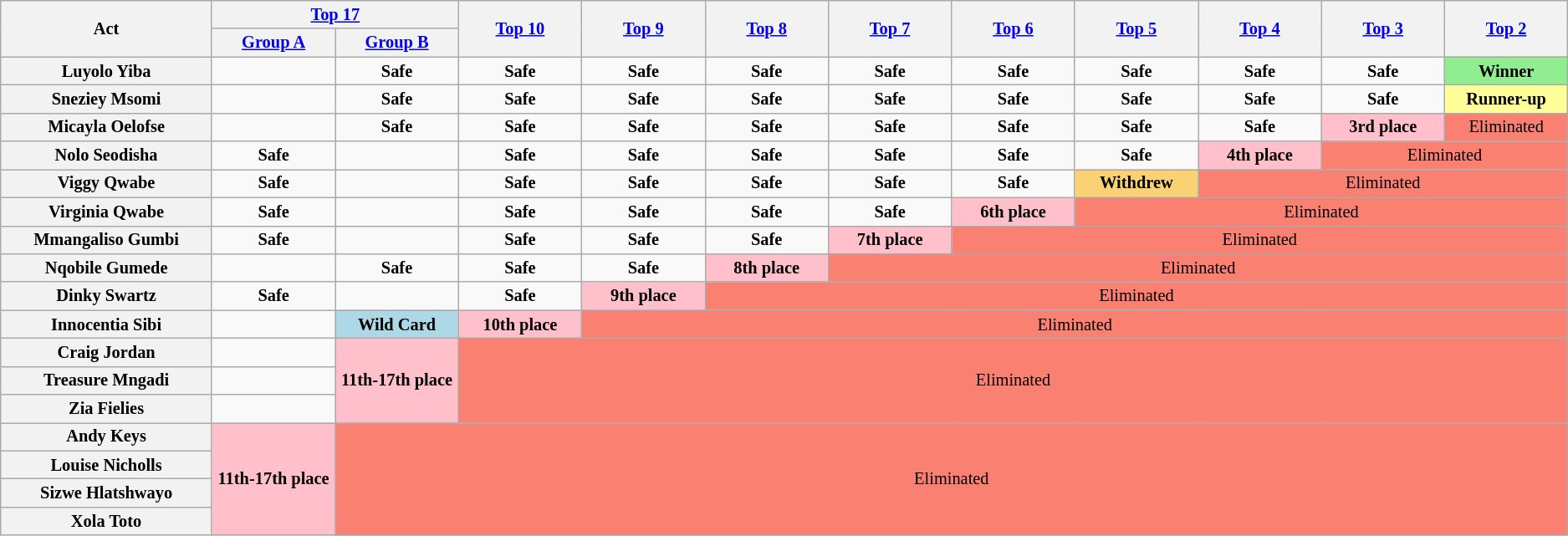<table class="wikitable" style="text-align:center; font-size:85%">
<tr>
<th style="width:12%" rowspan="2"  scope="col">Act</th>
<th style="width:7%" colspan="2" scope="col"><a href='#'>Top 17</a></th>
<th style="width:7%" rowspan="2" scope="col"><a href='#'>Top 10</a></th>
<th style="width:7%" rowspan="2" scope="col"><a href='#'>Top 9</a></th>
<th style="width:7%" rowspan="2" scope="col"><a href='#'>Top 8</a></th>
<th style="width:7%" rowspan="2" scope="col"><a href='#'>Top 7</a></th>
<th style="width:7%" rowspan="2" scope="col"><a href='#'>Top 6</a></th>
<th style="width:7%" rowspan="2" scope="col"><a href='#'>Top 5</a></th>
<th style="width:7%" rowspan="2" scope="col"><a href='#'>Top 4</a></th>
<th style="width:7%" rowspan="2" scope="col"><a href='#'>Top 3</a></th>
<th style="width:7%" rowspan="2" scope="col"><a href='#'>Top 2</a></th>
</tr>
<tr>
<th style="width:7%"><a href='#'>Group A</a></th>
<th style="width:7%"><a href='#'>Group B</a></th>
</tr>
<tr>
<th scope="row">Luyolo Yiba</th>
<td></td>
<td><strong>Safe</strong></td>
<td><strong>Safe</strong></td>
<td><strong>Safe</strong></td>
<td><strong>Safe</strong></td>
<td><strong>Safe</strong></td>
<td><strong>Safe</strong></td>
<td><strong>Safe</strong></td>
<td><strong>Safe</strong></td>
<td><strong>Safe</strong></td>
<td style="background:lightgreen"><strong>Winner</strong></td>
</tr>
<tr>
<th scope="row">Sneziey Msomi</th>
<td></td>
<td><strong>Safe</strong></td>
<td><strong>Safe</strong></td>
<td><strong>Safe</strong></td>
<td><strong>Safe</strong></td>
<td><strong>Safe</strong></td>
<td><strong>Safe</strong></td>
<td><strong>Safe</strong></td>
<td><strong>Safe</strong></td>
<td><strong>Safe</strong></td>
<td style="background:#ff9"><strong>Runner-up</strong></td>
</tr>
<tr>
<th scope="row">Micayla Oelofse</th>
<td></td>
<td><strong>Safe</strong></td>
<td><strong>Safe</strong></td>
<td><strong>Safe</strong></td>
<td><strong>Safe</strong></td>
<td><strong>Safe</strong></td>
<td><strong>Safe</strong></td>
<td><strong>Safe</strong></td>
<td><strong>Safe</strong></td>
<td style="background:pink"><strong>3rd place</strong></td>
<td style="background:salmon">Eliminated</td>
</tr>
<tr>
<th scope="row">Nolo Seodisha</th>
<td><strong>Safe</strong></td>
<td></td>
<td><strong>Safe</strong></td>
<td><strong>Safe</strong></td>
<td><strong>Safe</strong></td>
<td><strong>Safe</strong></td>
<td><strong>Safe</strong></td>
<td><strong>Safe</strong></td>
<td style="background:pink"><strong>4th place</strong></td>
<td colspan="2" style="background:salmon">Eliminated</td>
</tr>
<tr>
<th scope="row">Viggy Qwabe</th>
<td><strong>Safe</strong></td>
<td></td>
<td><strong>Safe</strong></td>
<td><strong>Safe</strong></td>
<td><strong>Safe</strong></td>
<td><strong>Safe</strong></td>
<td><strong>Safe</strong></td>
<td style="background:#fad273"><strong>Withdrew</strong></td>
<td colspan="3" style="background:salmon">Eliminated</td>
</tr>
<tr>
<th scope="row">Virginia Qwabe</th>
<td><strong>Safe</strong></td>
<td></td>
<td><strong>Safe</strong></td>
<td><strong>Safe</strong></td>
<td><strong>Safe</strong></td>
<td><strong>Safe</strong></td>
<td style="background:pink"><strong>6th place</strong></td>
<td colspan="4" style="background:salmon">Eliminated</td>
</tr>
<tr>
<th scope="row">Mmangaliso Gumbi</th>
<td><strong>Safe</strong></td>
<td></td>
<td><strong>Safe</strong></td>
<td><strong>Safe</strong></td>
<td><strong>Safe</strong></td>
<td style="background:pink"><strong>7th place</strong></td>
<td colspan="5" style="background:salmon">Eliminated</td>
</tr>
<tr>
<th scope="row">Nqobile Gumede</th>
<td></td>
<td><strong>Safe</strong></td>
<td><strong>Safe</strong></td>
<td><strong>Safe</strong></td>
<td style="background:pink"><strong>8th place</strong></td>
<td colspan="8" style="background:salmon">Eliminated</td>
</tr>
<tr>
<th scope="row">Dinky Swartz</th>
<td><strong>Safe</strong></td>
<td></td>
<td><strong>Safe</strong></td>
<td style="background:pink"><strong>9th place</strong></td>
<td colspan="9" style="background:salmon">Eliminated</td>
</tr>
<tr>
<th scope="row">Innocentia Sibi</th>
<td></td>
<td style="background:#add8e6"><strong>Wild Card</strong></td>
<td style="background:pink"><strong>10th place</strong></td>
<td colspan="10" style="background:salmon">Eliminated</td>
</tr>
<tr>
<th scope="row">Craig Jordan</th>
<td></td>
<td rowspan="3" style="background:pink"><strong>11th-17th place</strong></td>
<td colspan="11" rowspan="3" style="background:salmon">Eliminated</td>
</tr>
<tr>
<th scope="row">Treasure Mngadi</th>
<td></td>
</tr>
<tr>
<th scope="row">Zia Fielies</th>
<td></td>
</tr>
<tr>
<th scope="row">Andy Keys</th>
<td rowspan="4" style="background:pink"><strong>11th-17th place</strong></td>
<td colspan="12" rowspan="4" style="background:salmon">Eliminated</td>
</tr>
<tr>
<th scope="row">Louise Nicholls</th>
</tr>
<tr>
<th scope="row">Sizwe Hlatshwayo</th>
</tr>
<tr>
<th scope="row">Xola Toto</th>
</tr>
</table>
